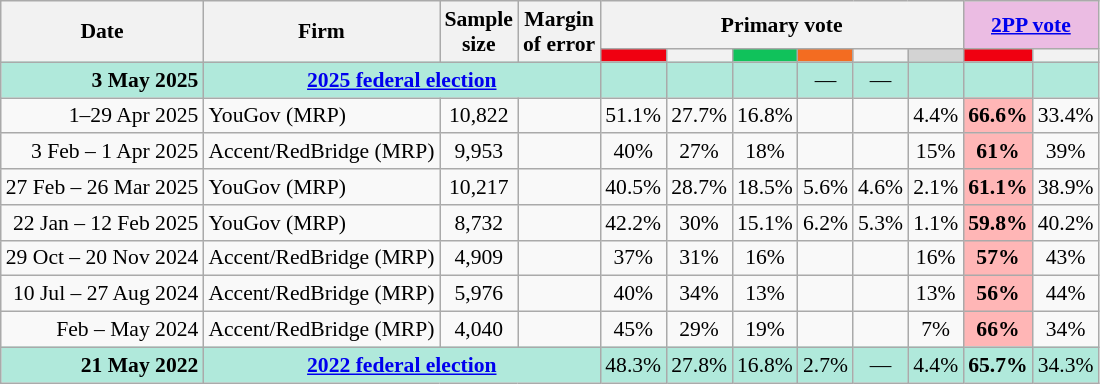<table class="nowrap wikitable tpl-blanktable" style=text-align:center;font-size:90%>
<tr>
<th rowspan=2>Date</th>
<th rowspan=2>Firm</th>
<th rowspan=2>Sample<br>size</th>
<th rowspan=2>Margin<br>of error</th>
<th colspan=6>Primary vote</th>
<th colspan=2 class=unsortable style=background:#ebbce3><a href='#'>2PP vote</a></th>
</tr>
<tr>
<th class="unsortable" style="background:#F00011"></th>
<th class="unsortable" style=background:></th>
<th class=unsortable style=background:#10C25B></th>
<th class=unsortable style=background:#f36c21></th>
<th class=unsortable style=background:></th>
<th class=unsortable style=background:lightgray></th>
<th class="unsortable" style="background:#F00011"></th>
<th class="unsortable" style=background:></th>
</tr>
<tr style=background:#b0e9db>
<td style=text-align:right data-sort-value=21-May-2022><strong>3 May 2025</strong></td>
<td colspan=3 style=text-align:center><strong><a href='#'>2025 federal election</a></strong></td>
<td></td>
<td></td>
<td></td>
<td>—</td>
<td>—</td>
<td></td>
<td></td>
<td></td>
</tr>
<tr>
<td align=right>1–29 Apr 2025</td>
<td align=left>YouGov (MRP)</td>
<td>10,822</td>
<td></td>
<td>51.1%</td>
<td>27.7%</td>
<td>16.8%</td>
<td></td>
<td></td>
<td>4.4%</td>
<th style=background:#FFB6B6>66.6%</th>
<td>33.4%</td>
</tr>
<tr>
<td align=right>3 Feb – 1 Apr 2025</td>
<td align=left>Accent/RedBridge (MRP)</td>
<td>9,953</td>
<td></td>
<td>40%</td>
<td>27%</td>
<td>18%</td>
<td></td>
<td></td>
<td>15%</td>
<th style=background:#FFB6B6>61%</th>
<td>39%</td>
</tr>
<tr>
<td align=right>27 Feb – 26 Mar 2025</td>
<td align=left>YouGov (MRP)</td>
<td>10,217</td>
<td></td>
<td>40.5%</td>
<td>28.7%</td>
<td>18.5%</td>
<td>5.6%</td>
<td>4.6%</td>
<td>2.1%</td>
<th style=background:#FFB6B6>61.1%</th>
<td>38.9%</td>
</tr>
<tr>
<td align=right>22 Jan – 12 Feb 2025</td>
<td align=left>YouGov (MRP)</td>
<td>8,732</td>
<td></td>
<td>42.2%</td>
<td>30%</td>
<td>15.1%</td>
<td>6.2%</td>
<td>5.3%</td>
<td>1.1%</td>
<th style="background:#FFB6B6">59.8%</th>
<td>40.2%</td>
</tr>
<tr>
<td align=right>29 Oct – 20 Nov 2024</td>
<td align=left>Accent/RedBridge (MRP)</td>
<td>4,909</td>
<td></td>
<td>37%</td>
<td>31%</td>
<td>16%</td>
<td></td>
<td></td>
<td>16%</td>
<th style=background:#FFB6B6>57%</th>
<td>43%</td>
</tr>
<tr>
<td align=right>10 Jul – 27 Aug 2024</td>
<td align=left>Accent/RedBridge (MRP)</td>
<td>5,976</td>
<td></td>
<td>40%</td>
<td>34%</td>
<td>13%</td>
<td></td>
<td></td>
<td>13%</td>
<th style=background:#FFB6B6>56%</th>
<td>44%</td>
</tr>
<tr>
<td align=right>Feb – May 2024</td>
<td align=left>Accent/RedBridge (MRP)</td>
<td>4,040</td>
<td></td>
<td>45%</td>
<td>29%</td>
<td>19%</td>
<td></td>
<td></td>
<td>7%</td>
<th style="background:#FFB6B6">66%</th>
<td>34%</td>
</tr>
<tr style=background:#b0e9db>
<td style=text-align:right data-sort-value=21-May-2022><strong>21 May 2022</strong></td>
<td colspan=3 style=text-align:center><strong><a href='#'>2022 federal election</a></strong></td>
<td>48.3%</td>
<td>27.8%</td>
<td>16.8%</td>
<td>2.7%</td>
<td>—</td>
<td>4.4%</td>
<td><strong>65.7%</strong></td>
<td>34.3%</td>
</tr>
</table>
